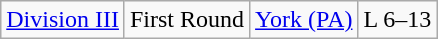<table class="wikitable">
<tr>
<td rowspan="5"><a href='#'>Division III</a></td>
<td>First Round</td>
<td><a href='#'>York (PA)</a></td>
<td>L 6–13</td>
</tr>
</table>
